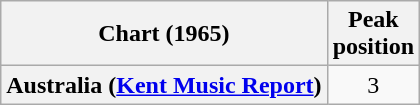<table class="wikitable plainrowheaders" style="text-align:center;">
<tr>
<th scope="col">Chart (1965)</th>
<th scope="col">Peak<br>position</th>
</tr>
<tr>
<th scope="row">Australia (<a href='#'>Kent Music Report</a>)</th>
<td>3</td>
</tr>
</table>
